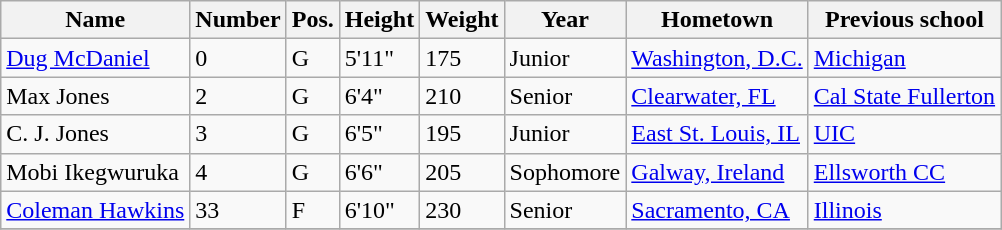<table class="wikitable sortable" border="1">
<tr>
<th>Name</th>
<th>Number</th>
<th>Pos.</th>
<th>Height</th>
<th>Weight</th>
<th>Year</th>
<th>Hometown</th>
<th class="unsortable">Previous school</th>
</tr>
<tr>
<td><a href='#'>Dug McDaniel</a></td>
<td>0</td>
<td>G</td>
<td>5'11"</td>
<td>175</td>
<td>Junior</td>
<td><a href='#'>Washington, D.C.</a></td>
<td><a href='#'>Michigan</a></td>
</tr>
<tr>
<td>Max Jones</td>
<td>2</td>
<td>G</td>
<td>6'4"</td>
<td>210</td>
<td>Senior</td>
<td><a href='#'>Clearwater, FL</a></td>
<td><a href='#'>Cal State Fullerton</a></td>
</tr>
<tr>
<td>C. J. Jones</td>
<td>3</td>
<td>G</td>
<td>6'5"</td>
<td>195</td>
<td>Junior</td>
<td><a href='#'>East St. Louis, IL</a></td>
<td><a href='#'>UIC</a></td>
</tr>
<tr>
<td>Mobi Ikegwuruka</td>
<td>4</td>
<td>G</td>
<td>6'6"</td>
<td>205</td>
<td>Sophomore</td>
<td><a href='#'>Galway, Ireland</a></td>
<td><a href='#'>Ellsworth CC</a></td>
</tr>
<tr>
<td><a href='#'>Coleman Hawkins</a></td>
<td>33</td>
<td>F</td>
<td>6'10"</td>
<td>230</td>
<td>Senior</td>
<td><a href='#'>Sacramento, CA</a></td>
<td><a href='#'>Illinois</a></td>
</tr>
<tr>
</tr>
</table>
